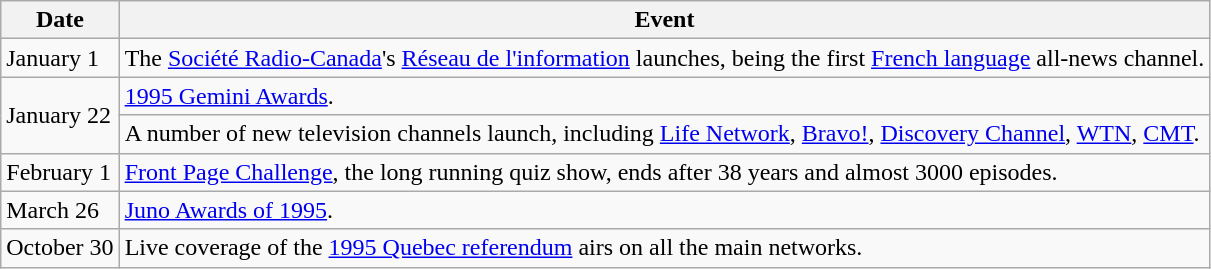<table class="wikitable">
<tr>
<th>Date</th>
<th>Event</th>
</tr>
<tr>
<td>January 1</td>
<td>The <a href='#'>Société Radio-Canada</a>'s <a href='#'>Réseau de l'information</a> launches, being the first <a href='#'>French language</a> all-news channel.</td>
</tr>
<tr>
<td rowspan="2">January 22</td>
<td><a href='#'>1995 Gemini Awards</a>.</td>
</tr>
<tr>
<td>A number of new television channels launch, including <a href='#'>Life Network</a>, <a href='#'>Bravo!</a>, <a href='#'>Discovery Channel</a>, <a href='#'>WTN</a>, <a href='#'>CMT</a>.</td>
</tr>
<tr>
<td>February 1</td>
<td><a href='#'>Front Page Challenge</a>, the long running quiz show, ends after 38 years and almost 3000 episodes.</td>
</tr>
<tr>
<td>March 26</td>
<td><a href='#'>Juno Awards of 1995</a>.</td>
</tr>
<tr>
<td>October 30</td>
<td>Live coverage of the <a href='#'>1995 Quebec referendum</a> airs on all the main networks.</td>
</tr>
</table>
